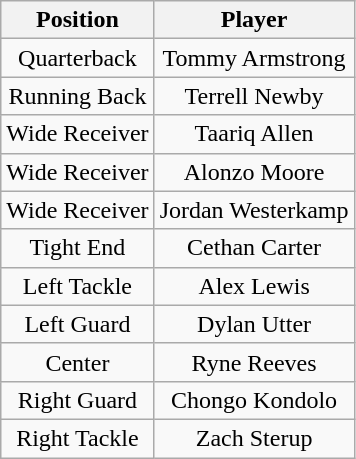<table class="wikitable" style="text-align: center;">
<tr>
<th>Position</th>
<th>Player</th>
</tr>
<tr>
<td>Quarterback</td>
<td>Tommy Armstrong</td>
</tr>
<tr>
<td>Running Back</td>
<td>Terrell Newby</td>
</tr>
<tr>
<td>Wide Receiver</td>
<td>Taariq Allen</td>
</tr>
<tr>
<td>Wide Receiver</td>
<td>Alonzo Moore</td>
</tr>
<tr>
<td>Wide Receiver</td>
<td>Jordan Westerkamp</td>
</tr>
<tr>
<td>Tight End</td>
<td>Cethan Carter</td>
</tr>
<tr>
<td>Left Tackle</td>
<td>Alex Lewis</td>
</tr>
<tr>
<td>Left Guard</td>
<td>Dylan Utter</td>
</tr>
<tr>
<td>Center</td>
<td>Ryne Reeves</td>
</tr>
<tr>
<td>Right Guard</td>
<td>Chongo Kondolo</td>
</tr>
<tr>
<td>Right Tackle</td>
<td>Zach Sterup</td>
</tr>
</table>
